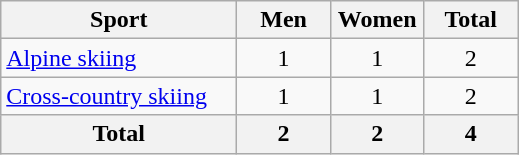<table class="wikitable sortable" style="text-align:center;">
<tr>
<th width=150>Sport</th>
<th width=55>Men</th>
<th width=55>Women</th>
<th width=55>Total</th>
</tr>
<tr>
<td align=left><a href='#'>Alpine skiing</a></td>
<td>1</td>
<td>1</td>
<td>2</td>
</tr>
<tr>
<td align=left><a href='#'>Cross-country skiing</a></td>
<td>1</td>
<td>1</td>
<td>2</td>
</tr>
<tr>
<th>Total</th>
<th>2</th>
<th>2</th>
<th>4</th>
</tr>
</table>
